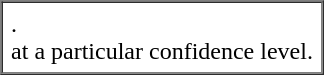<table border="1" cellpadding="5" cellspacing="0" align="center">
<tr>
<td>.<br> at a particular confidence level.</td>
</tr>
</table>
